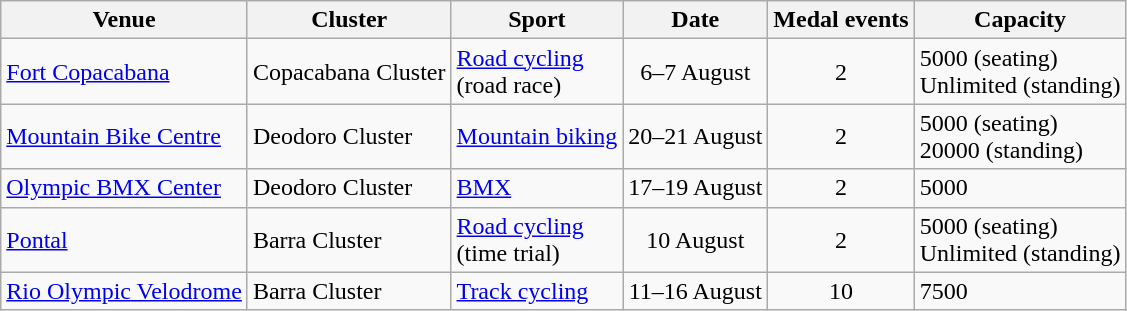<table class="wikitable sortable">
<tr>
<th>Venue</th>
<th>Cluster</th>
<th>Sport</th>
<th>Date</th>
<th>Medal events</th>
<th>Capacity</th>
</tr>
<tr>
<td><a href='#'>Fort Copacabana</a></td>
<td>Copacabana Cluster</td>
<td><a href='#'>Road cycling</a><br>(road race)</td>
<td align="center" data-sort-value="6">6–7 August</td>
<td align="center">2</td>
<td data-sort-value="5001">5000 (seating)<br>Unlimited (standing)</td>
</tr>
<tr>
<td><a href='#'>Mountain Bike Centre</a></td>
<td>Deodoro Cluster</td>
<td><a href='#'>Mountain biking</a></td>
<td align="center" data-sort-value="19">20–21 August</td>
<td align="center">2</td>
<td data-sort-value="25000">5000 (seating)<br>20000 (standing)</td>
</tr>
<tr>
<td><a href='#'>Olympic BMX Center</a></td>
<td>Deodoro Cluster</td>
<td><a href='#'>BMX</a></td>
<td align="center" data-sort-value="16">17–19 August</td>
<td align="center">2</td>
<td data-sort-value="5000">5000</td>
</tr>
<tr>
<td><a href='#'>Pontal</a></td>
<td>Barra Cluster</td>
<td><a href='#'>Road cycling</a><br>(time trial)</td>
<td align="center" data-sort-value="19">10 August</td>
<td align="center">2</td>
<td data-sort-value="25000">5000 (seating)<br>Unlimited (standing)</td>
</tr>
<tr>
<td><a href='#'>Rio Olympic Velodrome</a></td>
<td>Barra Cluster</td>
<td><a href='#'>Track cycling</a></td>
<td align="center" data-sort-value="11">11–16 August</td>
<td align="center">10</td>
<td data-sort-value="7500">7500</td>
</tr>
</table>
